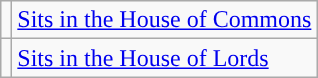<table class="wikitable">
<tr>
<td style="background: "></td>
<td><a href='#'>Sits in the House of Commons</a></td>
</tr>
<tr>
<td style="background: "></td>
<td><a href='#'>Sits in the House of Lords</a></td>
</tr>
</table>
